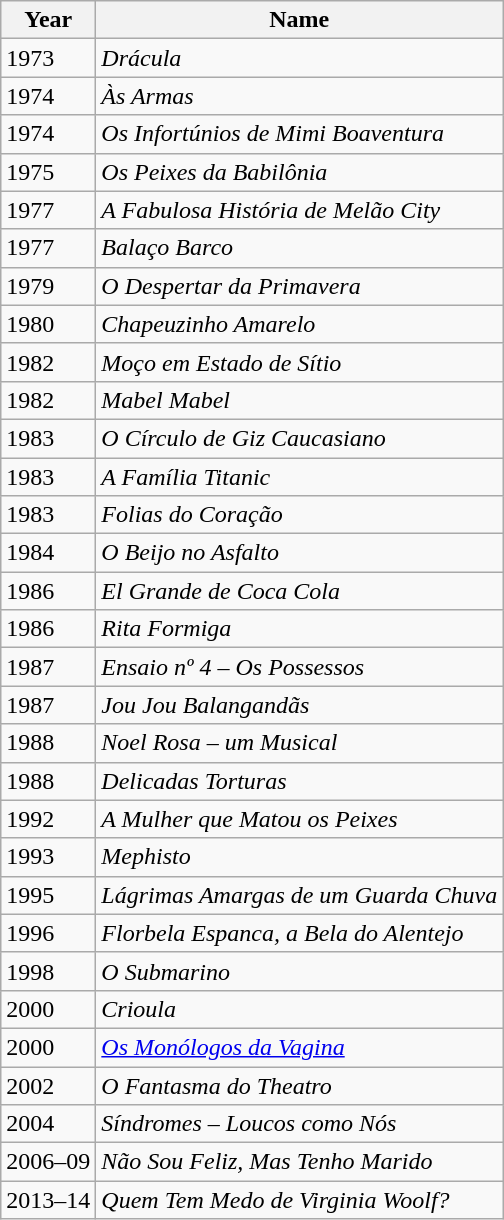<table class="wikitable">
<tr>
<th>Year</th>
<th>Name</th>
</tr>
<tr>
<td>1973</td>
<td><em>Drácula</em></td>
</tr>
<tr>
<td>1974</td>
<td><em>Às Armas</em></td>
</tr>
<tr>
<td>1974</td>
<td><em>Os Infortúnios de Mimi Boaventura</em></td>
</tr>
<tr>
<td>1975</td>
<td><em>Os Peixes da Babilônia</em></td>
</tr>
<tr>
<td>1977</td>
<td><em>A Fabulosa História de Melão City</em></td>
</tr>
<tr>
<td>1977</td>
<td><em>Balaço Barco</em></td>
</tr>
<tr>
<td>1979</td>
<td><em>O Despertar da Primavera</em></td>
</tr>
<tr>
<td>1980</td>
<td><em>Chapeuzinho Amarelo</em></td>
</tr>
<tr>
<td>1982</td>
<td><em>Moço em Estado de Sítio</em></td>
</tr>
<tr>
<td>1982</td>
<td><em>Mabel Mabel</em></td>
</tr>
<tr>
<td>1983</td>
<td><em>O Círculo de Giz Caucasiano</em></td>
</tr>
<tr>
<td>1983</td>
<td><em>A Família Titanic</em></td>
</tr>
<tr>
<td>1983</td>
<td><em>Folias do Coração</em></td>
</tr>
<tr>
<td>1984</td>
<td><em>O Beijo no Asfalto</em></td>
</tr>
<tr>
<td>1986</td>
<td><em>El Grande de Coca Cola</em></td>
</tr>
<tr>
<td>1986</td>
<td><em>Rita Formiga</em></td>
</tr>
<tr>
<td>1987</td>
<td><em>Ensaio nº 4 – Os Possessos</em></td>
</tr>
<tr>
<td>1987</td>
<td><em>Jou Jou Balangandãs</em></td>
</tr>
<tr>
<td>1988</td>
<td><em>Noel Rosa – um Musical</em></td>
</tr>
<tr>
<td>1988</td>
<td><em>Delicadas Torturas</em></td>
</tr>
<tr>
<td>1992</td>
<td><em>A Mulher que Matou os Peixes</em></td>
</tr>
<tr>
<td>1993</td>
<td><em>Mephisto</em></td>
</tr>
<tr>
<td>1995</td>
<td><em>Lágrimas Amargas de um Guarda Chuva</em></td>
</tr>
<tr>
<td>1996</td>
<td><em>Florbela Espanca, a Bela do Alentejo</em></td>
</tr>
<tr>
<td>1998</td>
<td><em>O Submarino</em></td>
</tr>
<tr>
<td>2000</td>
<td><em>Crioula</em></td>
</tr>
<tr>
<td>2000</td>
<td><em><a href='#'>Os Monólogos da Vagina</a></em></td>
</tr>
<tr>
<td>2002</td>
<td><em>O Fantasma do Theatro</em></td>
</tr>
<tr>
<td>2004</td>
<td><em>Síndromes – Loucos como Nós</em> </td>
</tr>
<tr>
<td>2006–09</td>
<td><em> Não Sou Feliz, Mas Tenho Marido</em> </td>
</tr>
<tr>
<td>2013–14</td>
<td><em> Quem Tem Medo de Virginia Woolf?</em> </td>
</tr>
</table>
